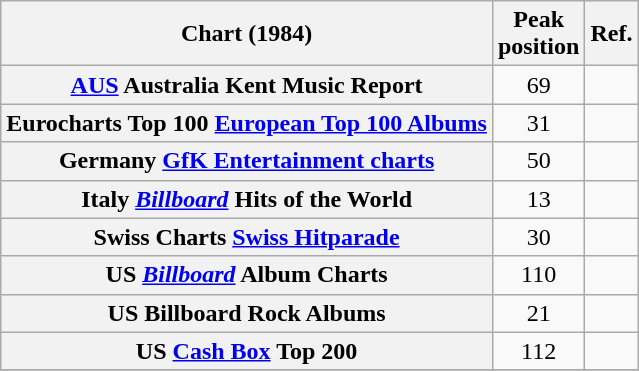<table class="wikitable sortable plainrowheaders" style="text-align:center">
<tr>
<th scope="col">Chart (1984)</th>
<th scope="col">Peak<br> position</th>
<th scope="col">Ref.</th>
</tr>
<tr>
<th scope="row"><a href='#'>AUS</a> Australia Kent Music Report</th>
<td align="center">69</td>
<td></td>
</tr>
<tr>
<th scope="row">Eurocharts Top 100 <a href='#'>European Top 100 Albums</a></th>
<td align="center">31</td>
<td></td>
</tr>
<tr>
<th scope="row">Germany <a href='#'>GfK Entertainment charts</a></th>
<td align="center">50</td>
<td></td>
</tr>
<tr>
<th scope="row">Italy <a href='#'><em>Billboard</em></a> Hits of the World</th>
<td align="center">13</td>
<td></td>
</tr>
<tr>
<th scope="row">Swiss Charts <a href='#'>Swiss Hitparade</a></th>
<td align="center">30</td>
<td></td>
</tr>
<tr>
<th scope="row">US <a href='#'><em>Billboard</em></a> Album Charts</th>
<td align="center">110</td>
<td></td>
</tr>
<tr>
<th scope="row">US Billboard Rock Albums</th>
<td align="center">21</td>
<td></td>
</tr>
<tr>
<th scope="row">US <a href='#'>Cash Box</a> Top 200</th>
<td align="center">112</td>
<td></td>
</tr>
<tr>
</tr>
</table>
